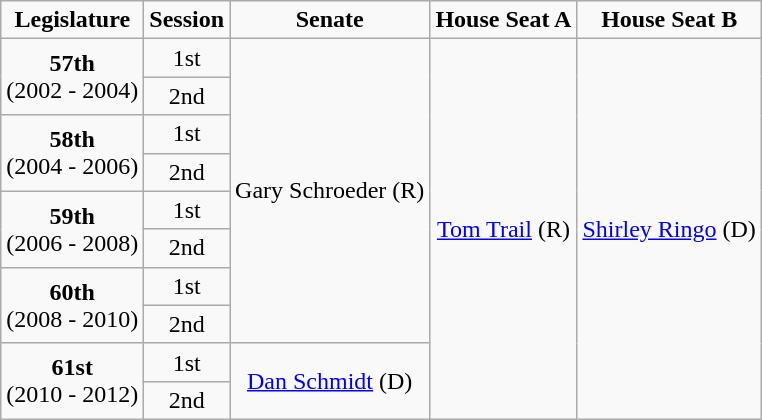<table class=wikitable style="text-align:center">
<tr>
<td><strong>Legislature</strong></td>
<td><strong>Session</strong></td>
<td><strong>Senate</strong></td>
<td><strong>House Seat A</strong></td>
<td><strong>House Seat B</strong></td>
</tr>
<tr>
<td rowspan="2" colspan="1" style="text-align: center;"><strong>57th</strong> <br> (2002 - 2004)</td>
<td>1st</td>
<td rowspan="8" colspan="1" style="text-align: center;" >Gary Schroeder (R)</td>
<td rowspan="10" colspan="1" style="text-align: center;" ><a href='#'>Tom Trail</a> (R)</td>
<td rowspan="10" colspan="1" style="text-align: center;" ><a href='#'>Shirley Ringo</a> (D)</td>
</tr>
<tr>
<td>2nd</td>
</tr>
<tr>
<td rowspan="2" colspan="1" style="text-align: center;"><strong>58th</strong> <br> (2004 - 2006)</td>
<td>1st</td>
</tr>
<tr>
<td>2nd</td>
</tr>
<tr>
<td rowspan="2" colspan="1" style="text-align: center;"><strong>59th</strong> <br> (2006 - 2008)</td>
<td>1st</td>
</tr>
<tr>
<td>2nd</td>
</tr>
<tr>
<td rowspan="2" colspan="1" style="text-align: center;"><strong>60th</strong> <br> (2008 - 2010)</td>
<td>1st</td>
</tr>
<tr>
<td>2nd</td>
</tr>
<tr>
<td rowspan="2" colspan="1" style="text-align: center;"><strong>61st</strong> <br> (2010 - 2012)</td>
<td>1st</td>
<td rowspan="10" colspan="1" style="text-align: center;" ><a href='#'>Dan Schmidt</a> (D)</td>
</tr>
<tr>
<td>2nd</td>
</tr>
</table>
